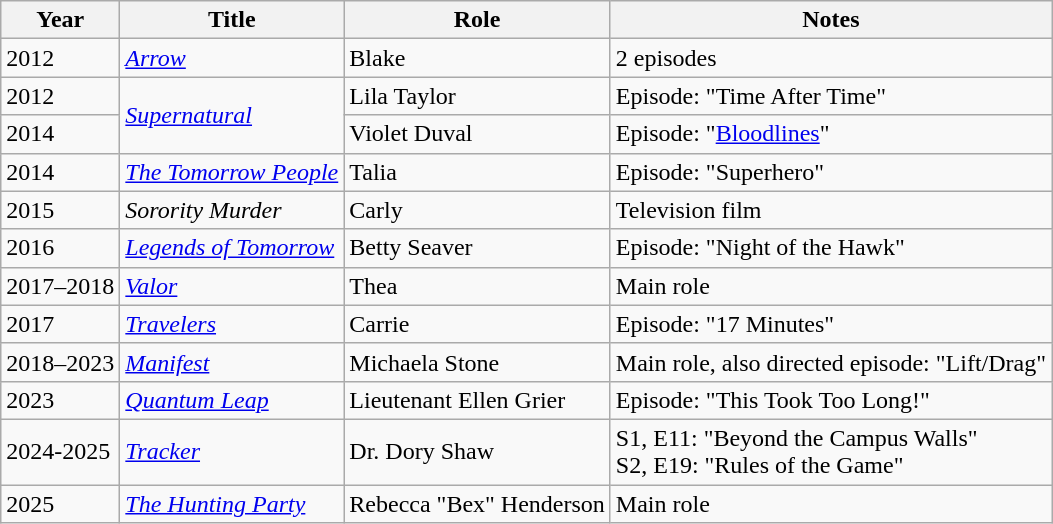<table class="wikitable sortable">
<tr>
<th>Year</th>
<th>Title</th>
<th>Role</th>
<th class="unsortable">Notes</th>
</tr>
<tr>
<td>2012</td>
<td><em><a href='#'>Arrow</a></em></td>
<td>Blake</td>
<td>2 episodes</td>
</tr>
<tr>
<td>2012</td>
<td rowspan="2"><em><a href='#'>Supernatural</a></em></td>
<td>Lila Taylor</td>
<td>Episode: "Time After Time"</td>
</tr>
<tr>
<td>2014</td>
<td>Violet Duval</td>
<td>Episode: "<a href='#'>Bloodlines</a>"</td>
</tr>
<tr>
<td>2014</td>
<td data-sort-value="Tomorrow People, The"><em><a href='#'>The Tomorrow People</a></em></td>
<td>Talia</td>
<td>Episode: "Superhero"</td>
</tr>
<tr>
<td>2015</td>
<td><em>Sorority Murder</em></td>
<td>Carly</td>
<td>Television film</td>
</tr>
<tr>
<td>2016</td>
<td><em><a href='#'>Legends of Tomorrow</a></em></td>
<td>Betty Seaver</td>
<td>Episode: "Night of the Hawk"</td>
</tr>
<tr>
<td>2017–2018</td>
<td><em><a href='#'>Valor</a></em></td>
<td>Thea</td>
<td>Main role</td>
</tr>
<tr>
<td>2017</td>
<td><em><a href='#'>Travelers</a></em></td>
<td>Carrie</td>
<td>Episode: "17 Minutes"</td>
</tr>
<tr>
<td>2018–2023</td>
<td><em><a href='#'>Manifest</a></em></td>
<td>Michaela Stone</td>
<td>Main role, also directed episode: "Lift/Drag"</td>
</tr>
<tr>
<td>2023</td>
<td><em><a href='#'>Quantum Leap</a></em></td>
<td>Lieutenant Ellen Grier</td>
<td>Episode: "This Took Too Long!"</td>
</tr>
<tr>
<td>2024-2025</td>
<td><em><a href='#'>Tracker</a></em></td>
<td>Dr. Dory Shaw</td>
<td>S1, E11: "Beyond the Campus Walls"<br>S2, E19: "Rules of the Game"</td>
</tr>
<tr>
<td>2025</td>
<td data-sort-value="Hunting Party, The"><em><a href='#'>The Hunting Party</a></em></td>
<td>Rebecca "Bex" Henderson</td>
<td>Main role</td>
</tr>
</table>
